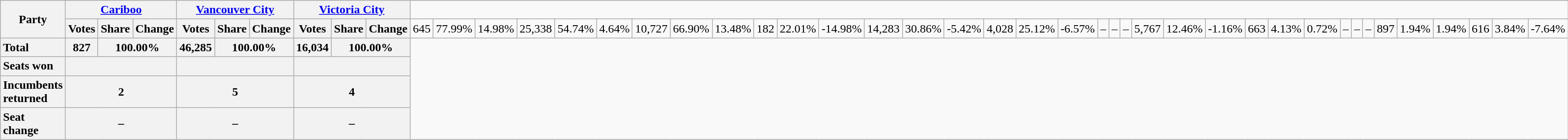<table class="wikitable" style="text-align:right;">
<tr>
<th rowspan="2" colspan="2">Party</th>
<th colspan="3"><a href='#'>Cariboo</a></th>
<th colspan="3"><a href='#'>Vancouver City</a></th>
<th colspan="3"><a href='#'>Victoria City</a></th>
</tr>
<tr>
<th>Votes</th>
<th>Share</th>
<th>Change</th>
<th>Votes</th>
<th>Share</th>
<th>Change</th>
<th>Votes</th>
<th>Share</th>
<th>Change<br></th>
<td>645</td>
<td>77.99%</td>
<td>14.98%</td>
<td>25,338</td>
<td>54.74%</td>
<td>4.64%</td>
<td>10,727</td>
<td>66.90%</td>
<td>13.48%<br></td>
<td>182</td>
<td>22.01%</td>
<td>-14.98%</td>
<td>14,283</td>
<td>30.86%</td>
<td>-5.42%</td>
<td>4,028</td>
<td>25.12%</td>
<td>-6.57%<br></td>
<td>–</td>
<td>–</td>
<td>–</td>
<td>5,767</td>
<td>12.46%</td>
<td>-1.16%</td>
<td>663</td>
<td>4.13%</td>
<td>0.72%<br></td>
<td>–</td>
<td>–</td>
<td>–</td>
<td>897</td>
<td>1.94%</td>
<td>1.94%</td>
<td>616</td>
<td>3.84%</td>
<td>-7.64%</td>
</tr>
<tr>
<th style="text-align:left;" colspan="2">Total</th>
<th>827</th>
<th colspan="2">100.00%</th>
<th>46,285</th>
<th colspan="2">100.00%</th>
<th>16,034</th>
<th colspan="2">100.00%</th>
</tr>
<tr>
<th style="text-align:left;" colspan="2">Seats won</th>
<th colspan="3"></th>
<th colspan="3"></th>
<th colspan="3"></th>
</tr>
<tr>
<th style="text-align:left;" colspan="2">Incumbents returned</th>
<th colspan="3">2</th>
<th colspan="3">5</th>
<th colspan="3">4</th>
</tr>
<tr>
<th style="text-align:left;" colspan="2">Seat change</th>
<th colspan="3">–</th>
<th colspan="3">–</th>
<th colspan="3">–</th>
</tr>
</table>
